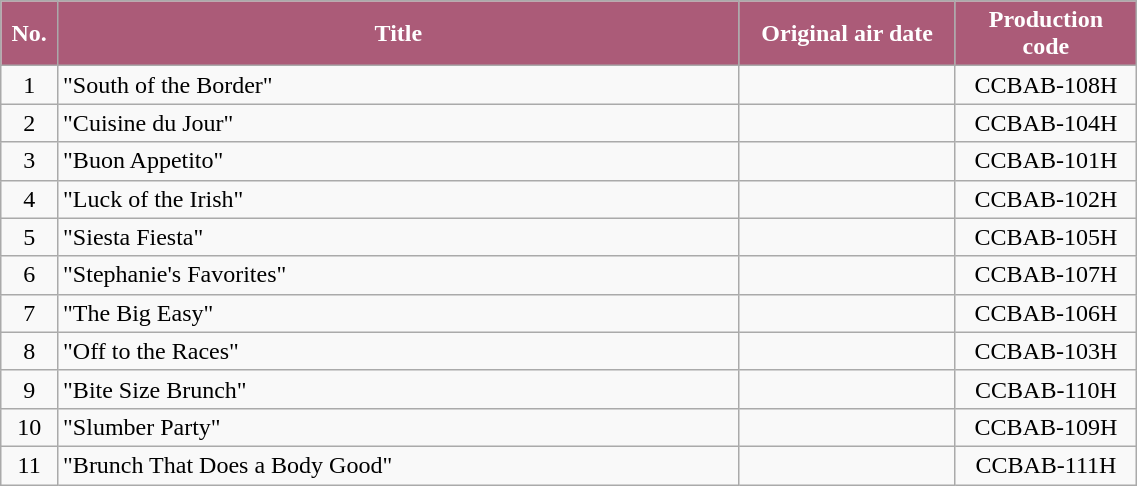<table class="wikitable plainrowheaders" style="width:60%;">
<tr>
<th style="background-color: #ab5b78; color: #FFFFFF;" width=5%>No.</th>
<th style="background-color: #ab5b78; color: #FFFFFF;" width=60%>Title</th>
<th style="background-color: #ab5b78; color: #FFFFFF;">Original air date</th>
<th style="background-color: #ab5b78; color: #FFFFFF;">Production<br>code</th>
</tr>
<tr>
<td align=center>1</td>
<td>"South of the Border"</td>
<td align=center></td>
<td align=center>CCBAB-108H</td>
</tr>
<tr>
<td align=center>2</td>
<td>"Cuisine du Jour"</td>
<td align=center></td>
<td align=center>CCBAB-104H</td>
</tr>
<tr>
<td align=center>3</td>
<td>"Buon Appetito"</td>
<td align=center></td>
<td align=center>CCBAB-101H</td>
</tr>
<tr>
<td align=center>4</td>
<td>"Luck of the Irish"</td>
<td align=center></td>
<td align=center>CCBAB-102H</td>
</tr>
<tr>
<td align=center>5</td>
<td>"Siesta Fiesta"</td>
<td align=center></td>
<td align=center>CCBAB-105H</td>
</tr>
<tr>
<td align=center>6</td>
<td>"Stephanie's Favorites"</td>
<td align=center></td>
<td align=center>CCBAB-107H</td>
</tr>
<tr>
<td align=center>7</td>
<td>"The Big Easy"</td>
<td align=center></td>
<td align=center>CCBAB-106H</td>
</tr>
<tr>
<td align=center>8</td>
<td>"Off to the Races"</td>
<td align=center></td>
<td align=center>CCBAB-103H</td>
</tr>
<tr>
<td align=center>9</td>
<td>"Bite Size Brunch"</td>
<td align=center></td>
<td align=center>CCBAB-110H</td>
</tr>
<tr>
<td align=center>10</td>
<td>"Slumber Party"</td>
<td align=center></td>
<td align=center>CCBAB-109H</td>
</tr>
<tr>
<td align=center>11</td>
<td>"Brunch That Does a Body Good"</td>
<td align=center></td>
<td align=center>CCBAB-111H</td>
</tr>
</table>
